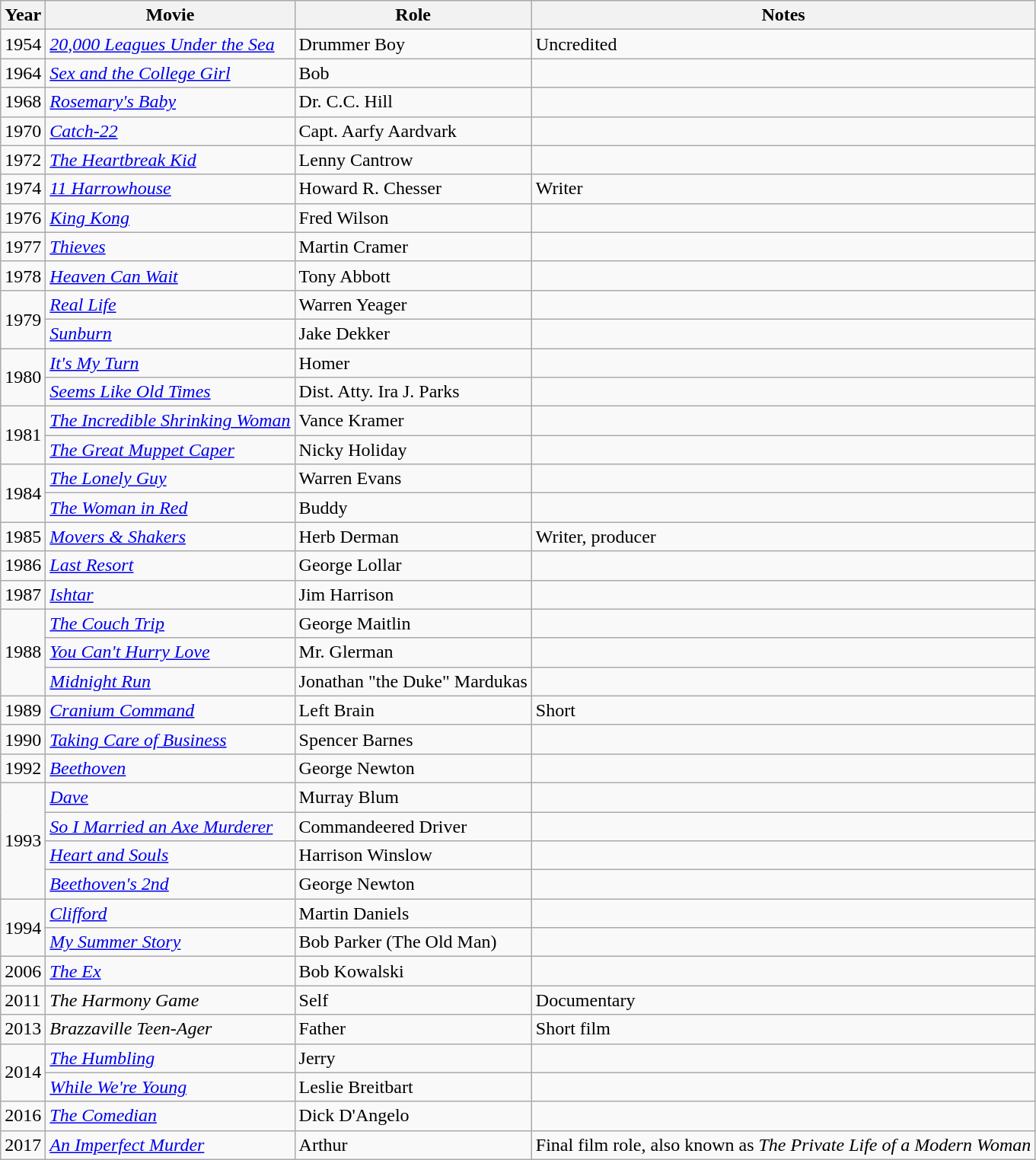<table class="wikitable sortable">
<tr>
<th>Year</th>
<th>Movie</th>
<th>Role</th>
<th class="unsortable">Notes</th>
</tr>
<tr>
<td>1954</td>
<td><em><a href='#'>20,000 Leagues Under the Sea</a></em></td>
<td>Drummer Boy</td>
<td>Uncredited</td>
</tr>
<tr>
<td>1964</td>
<td><em><a href='#'>Sex and the College Girl</a></em></td>
<td>Bob</td>
<td></td>
</tr>
<tr>
<td>1968</td>
<td><em><a href='#'>Rosemary's Baby</a></em></td>
<td>Dr. C.C. Hill</td>
<td></td>
</tr>
<tr>
<td>1970</td>
<td><em><a href='#'>Catch-22</a></em></td>
<td>Capt. Aarfy Aardvark</td>
<td></td>
</tr>
<tr>
<td>1972</td>
<td><em><a href='#'>The Heartbreak Kid</a></em></td>
<td>Lenny Cantrow</td>
<td></td>
</tr>
<tr>
<td>1974</td>
<td><em><a href='#'>11 Harrowhouse</a></em></td>
<td>Howard R. Chesser</td>
<td>Writer</td>
</tr>
<tr>
<td>1976</td>
<td><em><a href='#'>King Kong</a></em></td>
<td>Fred Wilson</td>
<td></td>
</tr>
<tr>
<td>1977</td>
<td><em><a href='#'>Thieves</a></em></td>
<td>Martin Cramer</td>
<td></td>
</tr>
<tr>
<td>1978</td>
<td><em><a href='#'>Heaven Can Wait</a></em></td>
<td>Tony Abbott</td>
<td></td>
</tr>
<tr>
<td rowspan="2">1979</td>
<td><em><a href='#'>Real Life</a></em></td>
<td>Warren Yeager</td>
<td></td>
</tr>
<tr>
<td><em><a href='#'>Sunburn</a></em></td>
<td>Jake Dekker</td>
<td></td>
</tr>
<tr>
<td rowspan="2">1980</td>
<td><em><a href='#'>It's My Turn</a></em></td>
<td>Homer</td>
<td></td>
</tr>
<tr>
<td><em><a href='#'>Seems Like Old Times</a></em></td>
<td>Dist. Atty. Ira J. Parks</td>
<td></td>
</tr>
<tr>
<td rowspan="2">1981</td>
<td><em><a href='#'>The Incredible Shrinking Woman</a></em></td>
<td>Vance Kramer</td>
<td></td>
</tr>
<tr>
<td><em><a href='#'>The Great Muppet Caper</a></em></td>
<td>Nicky Holiday</td>
<td></td>
</tr>
<tr>
<td rowspan="2">1984</td>
<td><em><a href='#'>The Lonely Guy</a></em></td>
<td>Warren Evans</td>
<td></td>
</tr>
<tr>
<td><em><a href='#'>The Woman in Red</a></em></td>
<td>Buddy</td>
<td></td>
</tr>
<tr>
<td>1985</td>
<td><em><a href='#'>Movers & Shakers</a></em></td>
<td>Herb Derman</td>
<td>Writer, producer</td>
</tr>
<tr>
<td>1986</td>
<td><em><a href='#'>Last Resort</a></em></td>
<td>George Lollar</td>
<td></td>
</tr>
<tr>
<td>1987</td>
<td><em><a href='#'>Ishtar</a></em></td>
<td>Jim Harrison</td>
<td></td>
</tr>
<tr>
<td rowspan="3">1988</td>
<td><em><a href='#'>The Couch Trip</a></em></td>
<td>George Maitlin</td>
<td></td>
</tr>
<tr>
<td><em><a href='#'>You Can't Hurry Love</a></em></td>
<td>Mr. Glerman</td>
<td></td>
</tr>
<tr>
<td><em><a href='#'>Midnight Run</a></em></td>
<td>Jonathan "the Duke" Mardukas</td>
<td></td>
</tr>
<tr>
<td>1989</td>
<td><em><a href='#'>Cranium Command</a></em></td>
<td>Left Brain</td>
<td>Short</td>
</tr>
<tr>
<td>1990</td>
<td><em><a href='#'>Taking Care of Business</a></em></td>
<td>Spencer Barnes</td>
<td></td>
</tr>
<tr>
<td>1992</td>
<td><em><a href='#'>Beethoven</a></em></td>
<td>George Newton</td>
<td></td>
</tr>
<tr>
<td rowspan="4">1993</td>
<td><em><a href='#'>Dave</a></em></td>
<td>Murray Blum</td>
<td></td>
</tr>
<tr>
<td><em><a href='#'>So I Married an Axe Murderer</a></em></td>
<td>Commandeered Driver</td>
<td></td>
</tr>
<tr>
<td><em><a href='#'>Heart and Souls</a></em></td>
<td>Harrison Winslow</td>
<td></td>
</tr>
<tr>
<td><em><a href='#'>Beethoven's 2nd</a></em></td>
<td>George Newton</td>
<td></td>
</tr>
<tr>
<td rowspan="2">1994</td>
<td><em><a href='#'>Clifford</a></em></td>
<td>Martin Daniels</td>
<td></td>
</tr>
<tr>
<td><em><a href='#'>My Summer Story</a></em></td>
<td>Bob Parker (The Old Man)</td>
<td></td>
</tr>
<tr>
<td>2006</td>
<td><em><a href='#'>The Ex</a></em></td>
<td>Bob Kowalski</td>
<td></td>
</tr>
<tr>
<td>2011</td>
<td><em>The Harmony Game</em></td>
<td>Self</td>
<td>Documentary</td>
</tr>
<tr>
<td>2013</td>
<td><em>Brazzaville Teen-Ager</em></td>
<td>Father</td>
<td>Short film</td>
</tr>
<tr>
<td rowspan="2">2014</td>
<td><em><a href='#'>The Humbling</a></em></td>
<td>Jerry</td>
<td></td>
</tr>
<tr>
<td><em><a href='#'>While We're Young</a></em></td>
<td>Leslie Breitbart</td>
<td></td>
</tr>
<tr>
<td>2016</td>
<td><em><a href='#'>The Comedian</a></em></td>
<td>Dick D'Angelo</td>
<td></td>
</tr>
<tr>
<td>2017</td>
<td><em><a href='#'>An Imperfect Murder</a></em></td>
<td>Arthur</td>
<td>Final film role, also known as <em>The Private Life of a Modern Woman</em></td>
</tr>
</table>
